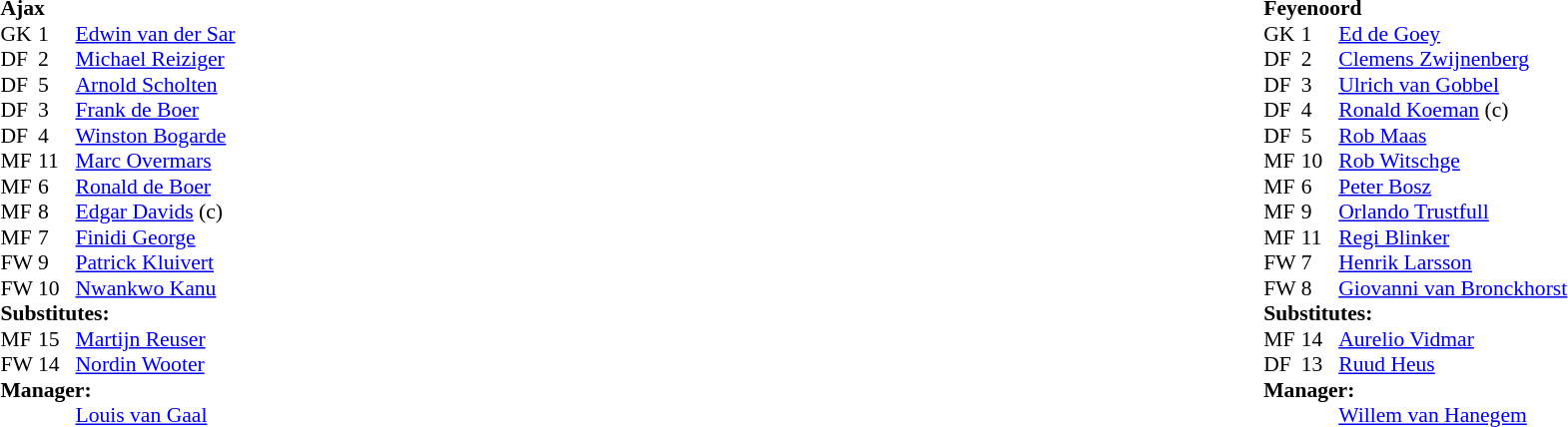<table width="100%">
<tr>
<td valign="top" width="50%"><br><table style="font-size: 90%" cellspacing="0" cellpadding="0">
<tr>
<td colspan="4"><strong>Ajax</strong></td>
</tr>
<tr>
<th width="25"></th>
<th width="25"></th>
</tr>
<tr>
<td>GK</td>
<td>1</td>
<td> <a href='#'>Edwin van der Sar</a></td>
</tr>
<tr>
<td>DF</td>
<td>2</td>
<td> <a href='#'>Michael Reiziger</a></td>
</tr>
<tr>
<td>DF</td>
<td>5</td>
<td> <a href='#'>Arnold Scholten</a></td>
<td></td>
<td></td>
</tr>
<tr>
<td>DF</td>
<td>3</td>
<td> <a href='#'>Frank de Boer</a></td>
</tr>
<tr>
<td>DF</td>
<td>4</td>
<td> <a href='#'>Winston Bogarde</a></td>
</tr>
<tr>
<td>MF</td>
<td>11</td>
<td> <a href='#'>Marc Overmars</a></td>
</tr>
<tr>
<td>MF</td>
<td>6</td>
<td> <a href='#'>Ronald de Boer</a></td>
<td></td>
<td></td>
</tr>
<tr>
<td>MF</td>
<td>8</td>
<td> <a href='#'>Edgar Davids</a> (c)</td>
<td></td>
<td></td>
</tr>
<tr>
<td>MF</td>
<td>7</td>
<td> <a href='#'>Finidi George</a></td>
</tr>
<tr>
<td>FW</td>
<td>9</td>
<td> <a href='#'>Patrick Kluivert</a></td>
</tr>
<tr>
<td>FW</td>
<td>10</td>
<td> <a href='#'>Nwankwo Kanu</a></td>
<td></td>
<td></td>
</tr>
<tr>
<td colspan=4><strong>Substitutes:</strong></td>
</tr>
<tr>
<td>MF</td>
<td>15</td>
<td> <a href='#'>Martijn Reuser</a></td>
<td></td>
<td></td>
</tr>
<tr>
<td>FW</td>
<td>14</td>
<td> <a href='#'>Nordin Wooter</a></td>
<td></td>
<td></td>
</tr>
<tr>
<td colspan=4><strong>Manager:</strong></td>
</tr>
<tr>
<td></td>
<td></td>
<td> <a href='#'>Louis van Gaal</a></td>
<td colspan="4"></td>
</tr>
</table>
</td>
<td valign="top" width="50%"><br><table style="font-size: 90%" cellspacing="0" cellpadding="0" align=center>
<tr>
<td colspan="4"><strong>Feyenoord</strong></td>
</tr>
<tr>
<th width="25"></th>
<th width="25"></th>
</tr>
<tr>
<td>GK</td>
<td>1</td>
<td> <a href='#'>Ed de Goey</a></td>
</tr>
<tr>
<td>DF</td>
<td>2</td>
<td> <a href='#'>Clemens Zwijnenberg</a></td>
</tr>
<tr>
<td>DF</td>
<td>3</td>
<td> <a href='#'>Ulrich van Gobbel</a></td>
</tr>
<tr>
<td>DF</td>
<td>4</td>
<td> <a href='#'>Ronald Koeman</a> (c)</td>
</tr>
<tr>
<td>DF</td>
<td>5</td>
<td> <a href='#'>Rob Maas</a></td>
</tr>
<tr>
<td>MF</td>
<td>10</td>
<td> <a href='#'>Rob Witschge</a></td>
<td></td>
<td></td>
</tr>
<tr>
<td>MF</td>
<td>6</td>
<td> <a href='#'>Peter Bosz</a></td>
<td></td>
<td></td>
</tr>
<tr>
<td>MF</td>
<td>9</td>
<td> <a href='#'>Orlando Trustfull</a></td>
<td></td>
<td></td>
</tr>
<tr>
<td>MF</td>
<td>11</td>
<td> <a href='#'>Regi Blinker</a></td>
<td></td>
<td></td>
</tr>
<tr>
<td>FW</td>
<td>7</td>
<td> <a href='#'>Henrik Larsson</a></td>
</tr>
<tr>
<td>FW</td>
<td>8</td>
<td> <a href='#'>Giovanni van Bronckhorst</a></td>
<td></td>
<td></td>
</tr>
<tr>
<td colspan=4><strong>Substitutes:</strong></td>
</tr>
<tr>
<td>MF</td>
<td>14</td>
<td> <a href='#'>Aurelio Vidmar</a></td>
<td></td>
<td></td>
</tr>
<tr>
<td>DF</td>
<td>13</td>
<td> <a href='#'>Ruud Heus</a></td>
<td></td>
<td></td>
</tr>
<tr>
<td colspan=4><strong>Manager:</strong></td>
</tr>
<tr>
<td></td>
<td></td>
<td> <a href='#'>Willem van Hanegem</a></td>
<td colspan="4"></td>
</tr>
</table>
</td>
</tr>
</table>
